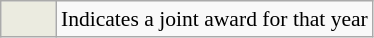<table class="wikitable" style="font-size:90%">
<tr>
<td bgcolor="#EBEBE0" width=30></td>
<td>Indicates a joint award for that year</td>
</tr>
</table>
